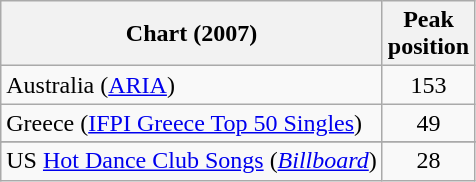<table class="wikitable">
<tr>
<th align="left">Chart (2007)</th>
<th align="left">Peak<br>position</th>
</tr>
<tr>
<td>Australia (<a href='#'>ARIA</a>)</td>
<td align="center">153</td>
</tr>
<tr>
<td>Greece (<a href='#'>IFPI Greece Top 50 Singles</a>)</td>
<td style="text-align:center;">49</td>
</tr>
<tr>
</tr>
<tr>
</tr>
<tr>
<td align="left">US <a href='#'>Hot Dance Club Songs</a> (<em><a href='#'>Billboard</a></em>)</td>
<td align="center">28</td>
</tr>
</table>
